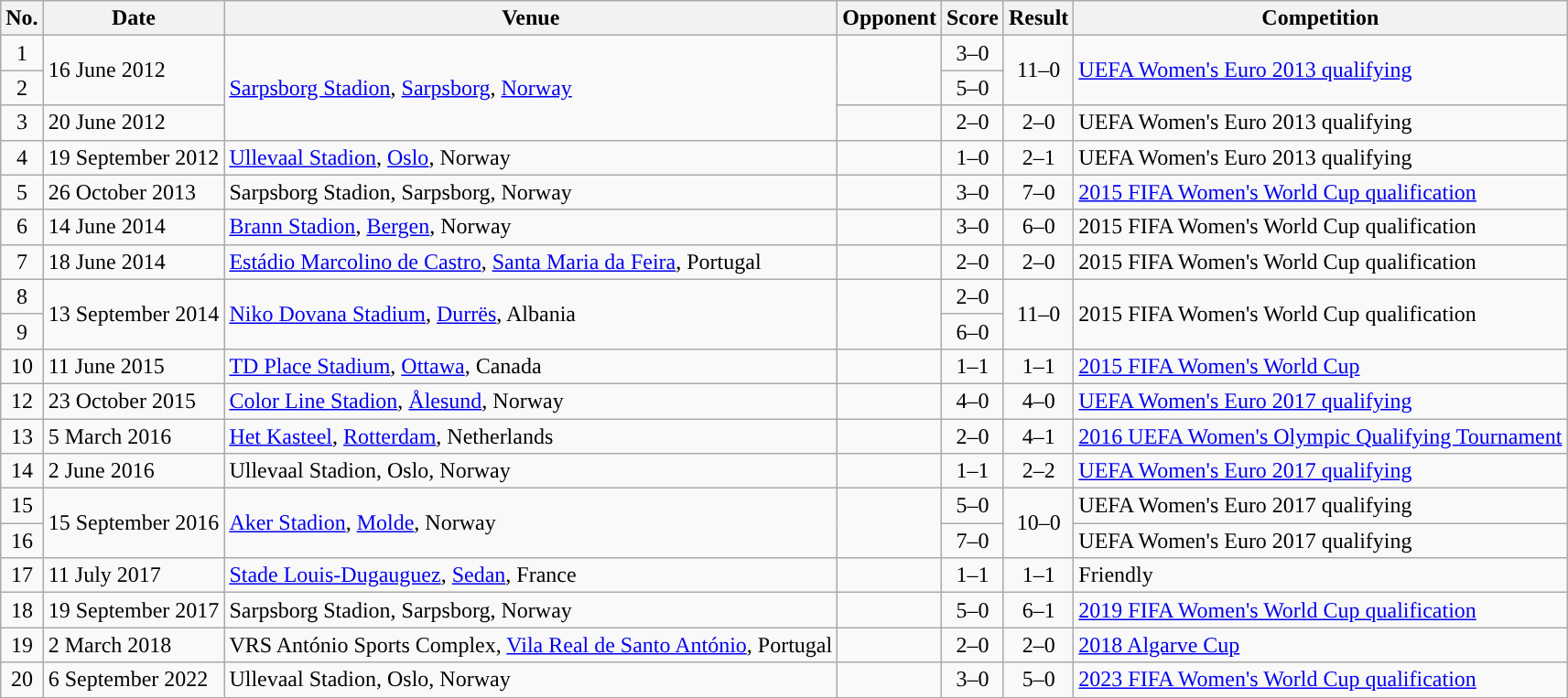<table class="wikitable sortable">
<tr>
<th scope="col">No.</th>
<th scope="col">Date</th>
<th scope="col">Venue</th>
<th scope="col">Opponent</th>
<th scope="col">Score</th>
<th scope="col">Result</th>
<th scope="col">Competition</th>
</tr>
<tr>
<td align="center">1</td>
<td rowspan=2>16 June 2012</td>
<td rowspan=3><a href='#'>Sarpsborg Stadion</a>, <a href='#'>Sarpsborg</a>, <a href='#'>Norway</a></td>
<td rowspan=2></td>
<td align="center">3–0</td>
<td rowspan=2 align=center>11–0</td>
<td rowspan="2"><a href='#'>UEFA Women's Euro 2013 qualifying</a></td>
</tr>
<tr>
<td align="center">2</td>
<td align="center">5–0</td>
</tr>
<tr>
<td align="center">3</td>
<td>20 June 2012</td>
<td></td>
<td align="center">2–0</td>
<td align="center">2–0</td>
<td>UEFA Women's Euro 2013 qualifying</td>
</tr>
<tr>
<td align="center">4</td>
<td>19 September 2012</td>
<td><a href='#'>Ullevaal Stadion</a>, <a href='#'>Oslo</a>, Norway</td>
<td></td>
<td align="center">1–0</td>
<td align="center">2–1</td>
<td>UEFA Women's Euro 2013 qualifying</td>
</tr>
<tr>
<td align="center">5</td>
<td>26 October 2013</td>
<td>Sarpsborg Stadion, Sarpsborg, Norway</td>
<td></td>
<td align=center>3–0</td>
<td align=center>7–0</td>
<td><a href='#'>2015 FIFA Women's World Cup qualification</a></td>
</tr>
<tr>
<td align="center">6</td>
<td>14 June 2014</td>
<td><a href='#'>Brann Stadion</a>, <a href='#'>Bergen</a>, Norway</td>
<td></td>
<td align=center>3–0</td>
<td align=center>6–0</td>
<td>2015 FIFA Women's World Cup qualification</td>
</tr>
<tr>
<td align="center">7</td>
<td>18 June 2014</td>
<td><a href='#'>Estádio Marcolino de Castro</a>, <a href='#'>Santa Maria da Feira</a>, Portugal</td>
<td></td>
<td align=center>2–0</td>
<td align=center>2–0</td>
<td>2015 FIFA Women's World Cup qualification</td>
</tr>
<tr>
<td align="center">8</td>
<td rowspan=2>13 September 2014</td>
<td rowspan=2><a href='#'>Niko Dovana Stadium</a>, <a href='#'>Durrës</a>, Albania</td>
<td rowspan=2></td>
<td align=center>2–0</td>
<td rowspan=2 align=center>11–0</td>
<td rowspan="2">2015 FIFA Women's World Cup qualification</td>
</tr>
<tr>
<td align="center">9</td>
<td align=center>6–0</td>
</tr>
<tr>
<td align="center">10</td>
<td>11 June 2015</td>
<td><a href='#'>TD Place Stadium</a>, <a href='#'>Ottawa</a>, Canada</td>
<td></td>
<td align="center">1–1</td>
<td align="center">1–1</td>
<td><a href='#'>2015 FIFA Women's World Cup</a></td>
</tr>
<tr>
<td align="center">12</td>
<td>23 October 2015</td>
<td><a href='#'>Color Line Stadion</a>, <a href='#'>Ålesund</a>, Norway</td>
<td></td>
<td align="center">4–0</td>
<td align="center">4–0</td>
<td><a href='#'>UEFA Women's Euro 2017 qualifying</a></td>
</tr>
<tr>
<td align="center">13</td>
<td>5 March 2016</td>
<td><a href='#'>Het Kasteel</a>, <a href='#'>Rotterdam</a>, Netherlands</td>
<td></td>
<td align="center">2–0</td>
<td align="center">4–1</td>
<td><a href='#'>2016 UEFA Women's Olympic Qualifying Tournament</a></td>
</tr>
<tr>
<td align="center">14</td>
<td>2 June 2016</td>
<td>Ullevaal Stadion, Oslo, Norway</td>
<td></td>
<td align="center">1–1</td>
<td align="center">2–2</td>
<td><a href='#'>UEFA Women's Euro 2017 qualifying</a></td>
</tr>
<tr>
<td align="center">15</td>
<td rowspan=2>15 September 2016</td>
<td rowspan=2><a href='#'>Aker Stadion</a>, <a href='#'>Molde</a>, Norway</td>
<td rowspan=2></td>
<td align="center">5–0</td>
<td rowspan=2 align=center>10–0</td>
<td>UEFA Women's Euro 2017 qualifying</td>
</tr>
<tr>
<td align="center">16</td>
<td align="center">7–0</td>
<td>UEFA Women's Euro 2017 qualifying</td>
</tr>
<tr>
<td align="center">17</td>
<td>11 July 2017</td>
<td><a href='#'>Stade Louis-Dugauguez</a>, <a href='#'>Sedan</a>, France</td>
<td></td>
<td align="center">1–1</td>
<td align="center">1–1</td>
<td>Friendly</td>
</tr>
<tr>
<td align="center">18</td>
<td>19 September 2017</td>
<td>Sarpsborg Stadion, Sarpsborg, Norway</td>
<td></td>
<td align="center">5–0</td>
<td align="center">6–1</td>
<td><a href='#'>2019 FIFA Women's World Cup qualification</a></td>
</tr>
<tr>
<td align="center">19</td>
<td>2 March 2018</td>
<td>VRS António Sports Complex, <a href='#'>Vila Real de Santo António</a>, Portugal</td>
<td></td>
<td align="center">2–0</td>
<td align="center">2–0</td>
<td><a href='#'>2018 Algarve Cup</a></td>
</tr>
<tr>
<td align="center">20</td>
<td>6 September 2022</td>
<td>Ullevaal Stadion, Oslo, Norway</td>
<td></td>
<td align="center">3–0</td>
<td align="center">5–0</td>
<td><a href='#'>2023 FIFA Women's World Cup qualification</a></td>
</tr>
</table>
